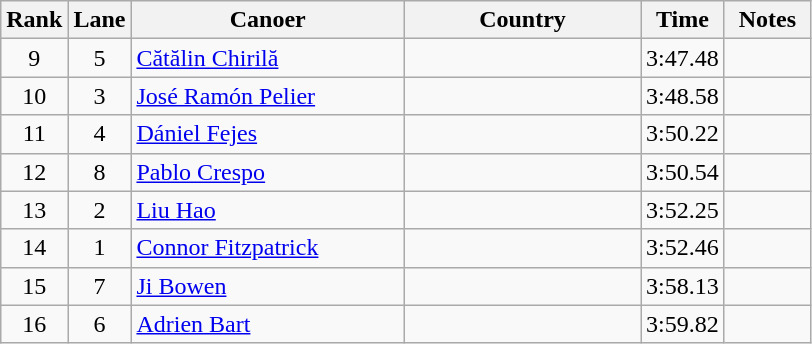<table class="wikitable sortable" style="text-align:center;">
<tr>
<th width=30>Rank</th>
<th width=30>Lane</th>
<th width=175>Canoer</th>
<th width=150>Country</th>
<th width=30>Time</th>
<th width=50>Notes</th>
</tr>
<tr>
<td>9</td>
<td>5</td>
<td align=left><a href='#'>Cătălin Chirilă</a></td>
<td align=left></td>
<td>3:47.48</td>
<td></td>
</tr>
<tr>
<td>10</td>
<td>3</td>
<td align=left><a href='#'>José Ramón Pelier</a></td>
<td align=left></td>
<td>3:48.58</td>
<td></td>
</tr>
<tr>
<td>11</td>
<td>4</td>
<td align=left><a href='#'>Dániel Fejes</a></td>
<td align=left></td>
<td>3:50.22</td>
<td></td>
</tr>
<tr>
<td>12</td>
<td>8</td>
<td align=left><a href='#'>Pablo Crespo</a></td>
<td align=left></td>
<td>3:50.54</td>
<td></td>
</tr>
<tr>
<td>13</td>
<td>2</td>
<td align=left><a href='#'>Liu Hao</a></td>
<td align=left></td>
<td>3:52.25</td>
<td></td>
</tr>
<tr>
<td>14</td>
<td>1</td>
<td align=left><a href='#'>Connor Fitzpatrick</a></td>
<td align=left></td>
<td>3:52.46</td>
<td></td>
</tr>
<tr>
<td>15</td>
<td>7</td>
<td align=left><a href='#'>Ji Bowen</a></td>
<td align=left></td>
<td>3:58.13</td>
<td></td>
</tr>
<tr>
<td>16</td>
<td>6</td>
<td align=left><a href='#'>Adrien Bart</a></td>
<td align=left></td>
<td>3:59.82</td>
<td></td>
</tr>
</table>
